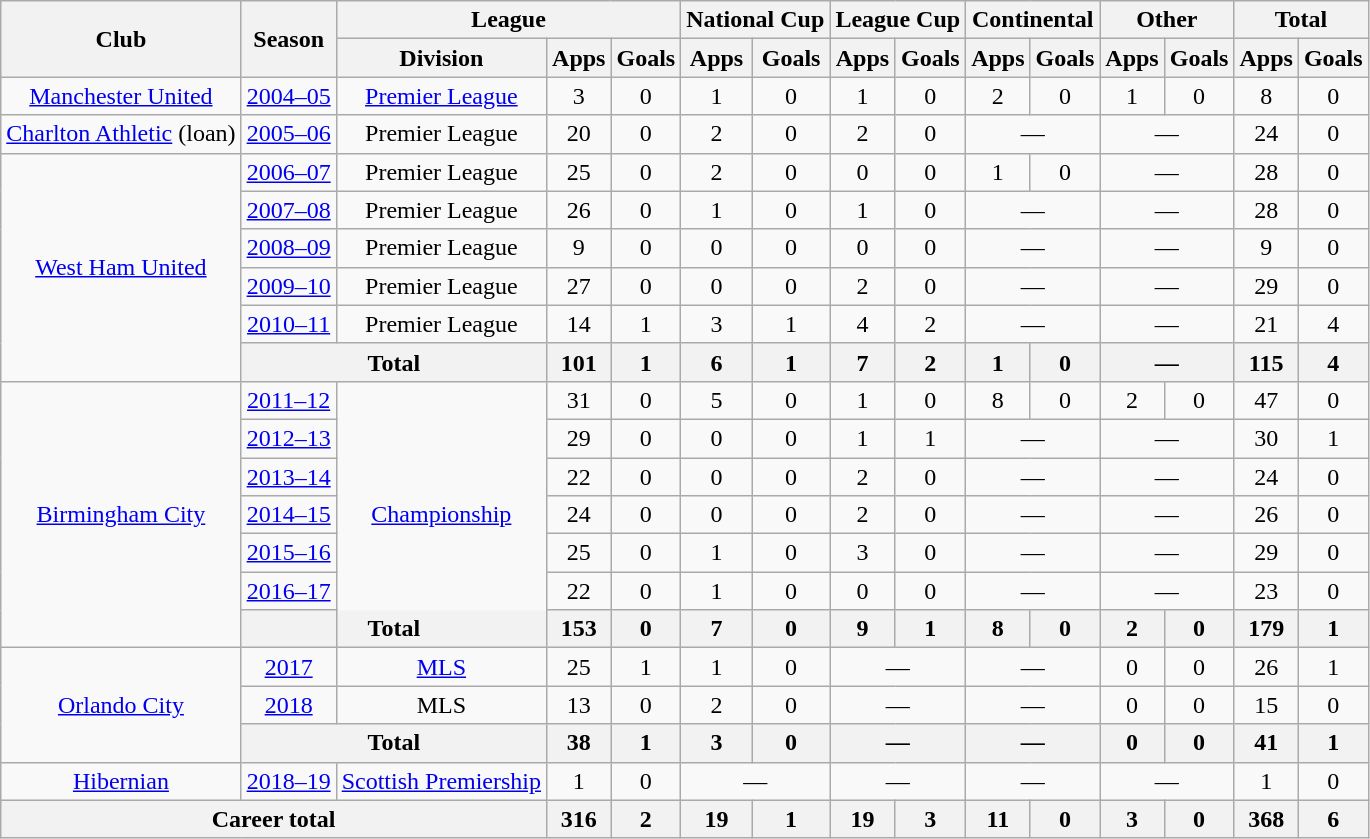<table class="wikitable" style="text-align:center">
<tr>
<th rowspan=2>Club</th>
<th rowspan=2>Season</th>
<th colspan=3>League</th>
<th colspan=2>National Cup</th>
<th colspan=2>League Cup</th>
<th colspan=2>Continental</th>
<th colspan=2>Other</th>
<th colspan=2>Total</th>
</tr>
<tr>
<th>Division</th>
<th>Apps</th>
<th>Goals</th>
<th>Apps</th>
<th>Goals</th>
<th>Apps</th>
<th>Goals</th>
<th>Apps</th>
<th>Goals</th>
<th>Apps</th>
<th>Goals</th>
<th>Apps</th>
<th>Goals</th>
</tr>
<tr>
<td><a href='#'>Manchester United</a></td>
<td><a href='#'>2004–05</a></td>
<td><a href='#'>Premier League</a></td>
<td>3</td>
<td>0</td>
<td>1</td>
<td>0</td>
<td>1</td>
<td>0</td>
<td>2</td>
<td>0</td>
<td>1</td>
<td>0</td>
<td>8</td>
<td>0</td>
</tr>
<tr>
<td><a href='#'>Charlton Athletic</a> (loan)</td>
<td><a href='#'>2005–06</a></td>
<td>Premier League</td>
<td>20</td>
<td>0</td>
<td>2</td>
<td>0</td>
<td>2</td>
<td>0</td>
<td colspan=2>—</td>
<td colspan=2>—</td>
<td>24</td>
<td>0</td>
</tr>
<tr>
<td rowspan=6><a href='#'>West Ham United</a></td>
<td><a href='#'>2006–07</a></td>
<td>Premier League</td>
<td>25</td>
<td>0</td>
<td>2</td>
<td>0</td>
<td>0</td>
<td>0</td>
<td>1</td>
<td>0</td>
<td colspan=2>—</td>
<td>28</td>
<td>0</td>
</tr>
<tr>
<td><a href='#'>2007–08</a></td>
<td>Premier League</td>
<td>26</td>
<td>0</td>
<td>1</td>
<td>0</td>
<td>1</td>
<td>0</td>
<td colspan=2>—</td>
<td colspan=2>—</td>
<td>28</td>
<td>0</td>
</tr>
<tr>
<td><a href='#'>2008–09</a></td>
<td>Premier League</td>
<td>9</td>
<td>0</td>
<td>0</td>
<td>0</td>
<td>0</td>
<td>0</td>
<td colspan=2>—</td>
<td colspan=2>—</td>
<td>9</td>
<td>0</td>
</tr>
<tr>
<td><a href='#'>2009–10</a></td>
<td>Premier League</td>
<td>27</td>
<td>0</td>
<td>0</td>
<td>0</td>
<td>2</td>
<td>0</td>
<td colspan=2>—</td>
<td colspan=2>—</td>
<td>29</td>
<td>0</td>
</tr>
<tr>
<td><a href='#'>2010–11</a></td>
<td>Premier League</td>
<td>14</td>
<td>1</td>
<td>3</td>
<td>1</td>
<td>4</td>
<td>2</td>
<td colspan=2>—</td>
<td colspan=2>—</td>
<td>21</td>
<td>4</td>
</tr>
<tr>
<th colspan=2>Total</th>
<th>101</th>
<th>1</th>
<th>6</th>
<th>1</th>
<th>7</th>
<th>2</th>
<th>1</th>
<th>0</th>
<th colspan=2>—</th>
<th>115</th>
<th>4</th>
</tr>
<tr>
<td rowspan=7><a href='#'>Birmingham City</a></td>
<td><a href='#'>2011–12</a></td>
<td rowspan=7><a href='#'>Championship</a></td>
<td>31</td>
<td>0</td>
<td>5</td>
<td>0</td>
<td>1</td>
<td>0</td>
<td>8</td>
<td>0</td>
<td>2</td>
<td>0</td>
<td>47</td>
<td>0</td>
</tr>
<tr>
<td><a href='#'>2012–13</a></td>
<td>29</td>
<td>0</td>
<td>0</td>
<td>0</td>
<td>1</td>
<td>1</td>
<td colspan=2>—</td>
<td colspan=2>—</td>
<td>30</td>
<td>1</td>
</tr>
<tr>
<td><a href='#'>2013–14</a></td>
<td>22</td>
<td>0</td>
<td>0</td>
<td>0</td>
<td>2</td>
<td>0</td>
<td colspan=2>—</td>
<td colspan=2>—</td>
<td>24</td>
<td>0</td>
</tr>
<tr>
<td><a href='#'>2014–15</a></td>
<td>24</td>
<td>0</td>
<td>0</td>
<td>0</td>
<td>2</td>
<td>0</td>
<td colspan=2>—</td>
<td colspan=2>—</td>
<td>26</td>
<td>0</td>
</tr>
<tr>
<td><a href='#'>2015–16</a></td>
<td>25</td>
<td>0</td>
<td>1</td>
<td>0</td>
<td>3</td>
<td>0</td>
<td colspan=2>—</td>
<td colspan=2>—</td>
<td>29</td>
<td>0</td>
</tr>
<tr>
<td><a href='#'>2016–17</a></td>
<td>22</td>
<td>0</td>
<td>1</td>
<td>0</td>
<td>0</td>
<td>0</td>
<td colspan=2>—</td>
<td colspan=2>—</td>
<td>23</td>
<td>0</td>
</tr>
<tr>
<th colspan=2>Total</th>
<th>153</th>
<th>0</th>
<th>7</th>
<th>0</th>
<th>9</th>
<th>1</th>
<th>8</th>
<th>0</th>
<th>2</th>
<th>0</th>
<th>179</th>
<th>1</th>
</tr>
<tr>
<td rowspan=3><a href='#'>Orlando City</a></td>
<td><a href='#'>2017</a></td>
<td><a href='#'>MLS</a></td>
<td>25</td>
<td>1</td>
<td>1</td>
<td>0</td>
<td colspan=2>—</td>
<td colspan=2>—</td>
<td>0</td>
<td>0</td>
<td>26</td>
<td>1</td>
</tr>
<tr>
<td><a href='#'>2018</a></td>
<td>MLS</td>
<td>13</td>
<td>0</td>
<td>2</td>
<td>0</td>
<td colspan=2>—</td>
<td colspan=2>—</td>
<td>0</td>
<td>0</td>
<td>15</td>
<td>0</td>
</tr>
<tr>
<th colspan=2>Total</th>
<th>38</th>
<th>1</th>
<th>3</th>
<th>0</th>
<th colspan=2>—</th>
<th colspan=2>—</th>
<th>0</th>
<th>0</th>
<th>41</th>
<th>1</th>
</tr>
<tr>
<td><a href='#'>Hibernian</a></td>
<td><a href='#'>2018–19</a></td>
<td><a href='#'>Scottish Premiership</a></td>
<td>1</td>
<td>0</td>
<td colspan=2>—</td>
<td colspan=2>—</td>
<td colspan=2>—</td>
<td colspan=2>—</td>
<td>1</td>
<td>0</td>
</tr>
<tr>
<th colspan=3>Career total</th>
<th>316</th>
<th>2</th>
<th>19</th>
<th>1</th>
<th>19</th>
<th>3</th>
<th>11</th>
<th>0</th>
<th>3</th>
<th>0</th>
<th>368</th>
<th>6</th>
</tr>
</table>
